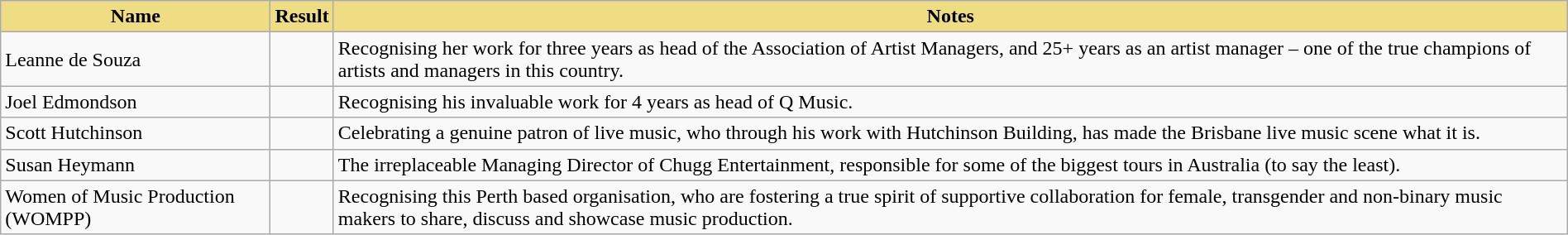<table class="wikitable" width=100%>
<tr>
<th style="background:#EEDD82;">Name</th>
<th style="background:#EEDD82;">Result</th>
<th style="background:#EEDD82;">Notes</th>
</tr>
<tr>
<td>Leanne de Souza </td>
<td></td>
<td>Recognising her work for three years as head of the Association of Artist Managers, and 25+ years as an artist manager – one of the true champions of artists and managers in this country.</td>
</tr>
<tr>
<td>Joel Edmondson</td>
<td></td>
<td>Recognising his invaluable work for 4 years as head of Q Music.</td>
</tr>
<tr>
<td>Scott Hutchinson</td>
<td></td>
<td>Celebrating a genuine patron of live music, who through his work with Hutchinson Building, has made the Brisbane live music scene what it is.</td>
</tr>
<tr>
<td>Susan Heymann</td>
<td></td>
<td>The irreplaceable Managing Director of Chugg Entertainment, responsible for some of the biggest tours in Australia (to say the least).</td>
</tr>
<tr>
<td>Women of Music Production (WOMPP)</td>
<td></td>
<td>Recognising this Perth based organisation, who are fostering a true spirit of supportive collaboration for female, transgender and non-binary music makers to share, discuss and showcase music production.</td>
</tr>
</table>
